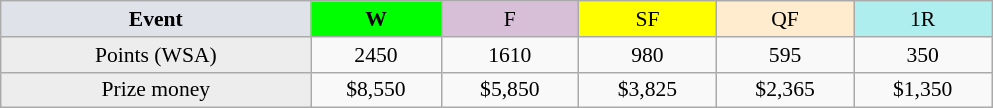<table class=wikitable style=font-size:90%;text-align:center>
<tr>
<td width=200 colspan=1 bgcolor=#dfe2e9><strong>Event</strong></td>
<td width=80 bgcolor=lime><strong>W</strong></td>
<td width=85 bgcolor=#D8BFD8>F</td>
<td width=85 bgcolor=#FFFF00>SF</td>
<td width=85 bgcolor=#ffebcd>QF</td>
<td width=85 bgcolor=#afeeee>1R</td>
</tr>
<tr>
<td bgcolor=#EDEDED>Points (WSA)</td>
<td>2450</td>
<td>1610</td>
<td>980</td>
<td>595</td>
<td>350</td>
</tr>
<tr>
<td bgcolor=#EDEDED>Prize money</td>
<td>$8,550</td>
<td>$5,850</td>
<td>$3,825</td>
<td>$2,365</td>
<td>$1,350</td>
</tr>
</table>
